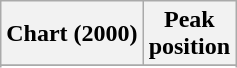<table class="wikitable sortable plainrowheaders" style="text-align:center">
<tr>
<th scope="col">Chart (2000)</th>
<th scope="col">Peak<br> position</th>
</tr>
<tr>
</tr>
<tr>
</tr>
<tr>
</tr>
</table>
